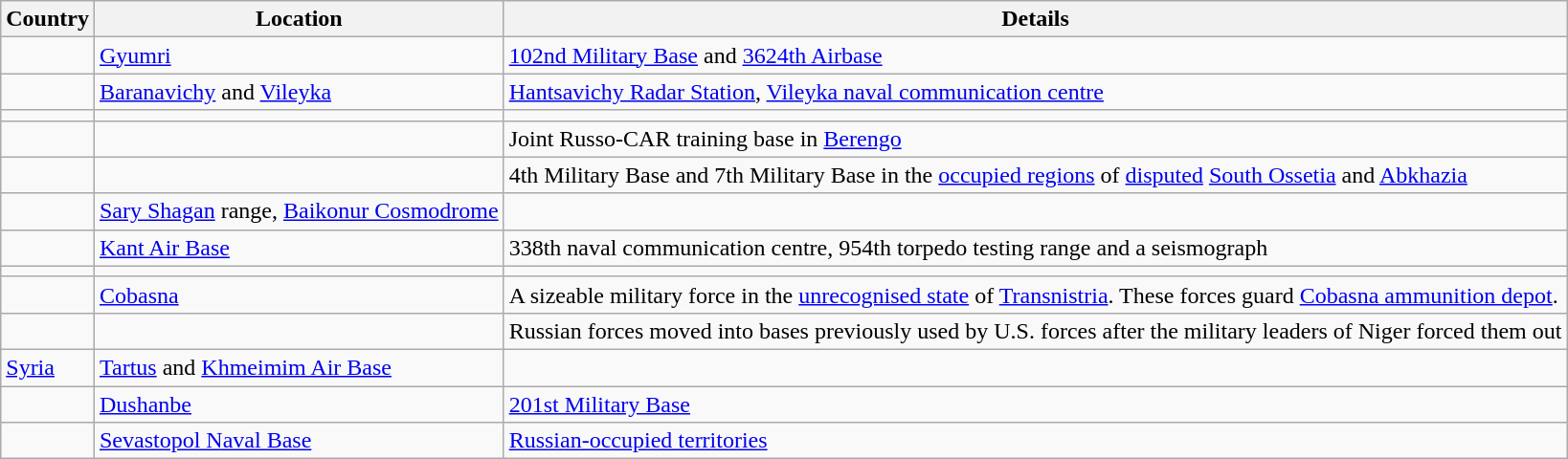<table class="wikitable">
<tr>
<th>Country</th>
<th>Location</th>
<th>Details</th>
</tr>
<tr>
<td></td>
<td><a href='#'>Gyumri</a></td>
<td><a href='#'>102nd Military Base</a> and <a href='#'>3624th Airbase</a></td>
</tr>
<tr>
<td></td>
<td><a href='#'>Baranavichy</a> and <a href='#'>Vileyka</a></td>
<td><a href='#'>Hantsavichy Radar Station</a>, <a href='#'>Vileyka naval communication centre</a></td>
</tr>
<tr>
<td></td>
<td></td>
<td></td>
</tr>
<tr>
<td></td>
<td></td>
<td>Joint Russo-CAR training base in <a href='#'>Berengo</a></td>
</tr>
<tr>
<td></td>
<td></td>
<td>4th Military Base and 7th Military Base in the <a href='#'>occupied regions</a> of <a href='#'>disputed</a> <a href='#'>South Ossetia</a> and <a href='#'>Abkhazia</a></td>
</tr>
<tr>
<td></td>
<td><a href='#'>Sary Shagan</a> range, <a href='#'>Baikonur Cosmodrome</a></td>
<td></td>
</tr>
<tr>
<td></td>
<td><a href='#'>Kant Air Base</a></td>
<td>338th naval communication centre, 954th torpedo testing range and a seismograph</td>
</tr>
<tr>
<td></td>
<td></td>
<td></td>
</tr>
<tr>
<td></td>
<td><a href='#'>Cobasna</a></td>
<td>A sizeable military force in the <a href='#'>unrecognised state</a> of <a href='#'>Transnistria</a>. These forces guard <a href='#'>Cobasna ammunition depot</a>.</td>
</tr>
<tr>
<td></td>
<td></td>
<td>Russian forces moved into bases previously used by U.S. forces after the military leaders of Niger forced them out</td>
</tr>
<tr>
<td> <a href='#'>Syria</a></td>
<td><a href='#'>Tartus</a> and  <a href='#'>Khmeimim Air Base</a></td>
<td></td>
</tr>
<tr>
<td></td>
<td><a href='#'>Dushanbe</a></td>
<td><a href='#'>201st Military Base</a></td>
</tr>
<tr>
<td></td>
<td><a href='#'>Sevastopol Naval Base</a></td>
<td><a href='#'>Russian-occupied territories</a></td>
</tr>
</table>
